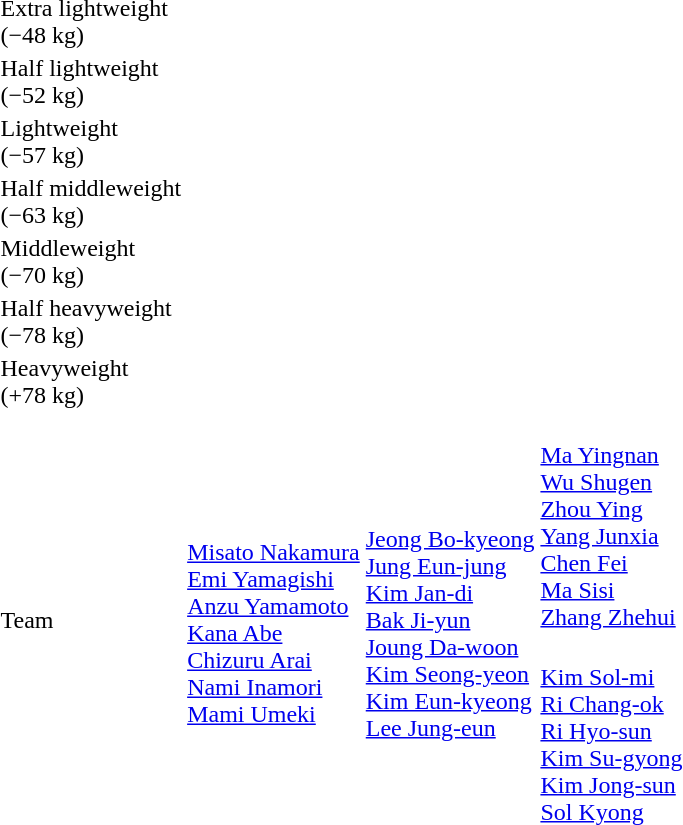<table>
<tr>
<td rowspan=2>Extra lightweight<br>(−48 kg) </td>
<td rowspan=2></td>
<td rowspan=2></td>
<td></td>
</tr>
<tr>
<td></td>
</tr>
<tr>
<td rowspan=2>Half lightweight<br>(−52 kg) </td>
<td rowspan=2></td>
<td rowspan=2></td>
<td></td>
</tr>
<tr>
<td></td>
</tr>
<tr>
<td rowspan=2>Lightweight<br>(−57 kg) </td>
<td rowspan=2></td>
<td rowspan=2></td>
<td></td>
</tr>
<tr>
<td></td>
</tr>
<tr>
<td rowspan=2>Half middleweight<br>(−63 kg) </td>
<td rowspan=2></td>
<td rowspan=2></td>
<td></td>
</tr>
<tr>
<td></td>
</tr>
<tr>
<td rowspan=2>Middleweight<br>(−70 kg) </td>
<td rowspan=2></td>
<td rowspan=2></td>
<td></td>
</tr>
<tr>
<td></td>
</tr>
<tr>
<td rowspan=2>Half heavyweight<br>(−78 kg) </td>
<td rowspan=2></td>
<td rowspan=2></td>
<td></td>
</tr>
<tr>
<td></td>
</tr>
<tr>
<td rowspan=2>Heavyweight<br>(+78 kg) </td>
<td rowspan=2></td>
<td rowspan=2></td>
<td></td>
</tr>
<tr>
<td></td>
</tr>
<tr>
<td rowspan=2>Team<br></td>
<td rowspan=2><br><a href='#'>Misato Nakamura</a><br><a href='#'>Emi Yamagishi</a><br><a href='#'>Anzu Yamamoto</a><br><a href='#'>Kana Abe</a><br><a href='#'>Chizuru Arai</a><br><a href='#'>Nami Inamori</a><br><a href='#'>Mami Umeki</a></td>
<td rowspan=2><br><a href='#'>Jeong Bo-kyeong</a><br><a href='#'>Jung Eun-jung</a><br><a href='#'>Kim Jan-di</a><br><a href='#'>Bak Ji-yun</a><br><a href='#'>Joung Da-woon</a><br><a href='#'>Kim Seong-yeon</a><br><a href='#'>Kim Eun-kyeong</a><br><a href='#'>Lee Jung-eun</a></td>
<td><br><a href='#'>Ma Yingnan</a><br><a href='#'>Wu Shugen</a><br><a href='#'>Zhou Ying</a><br><a href='#'>Yang Junxia</a><br><a href='#'>Chen Fei</a><br><a href='#'>Ma Sisi</a><br><a href='#'>Zhang Zhehui</a></td>
</tr>
<tr>
<td><br><a href='#'>Kim Sol-mi</a><br><a href='#'>Ri Chang-ok</a><br><a href='#'>Ri Hyo-sun</a><br><a href='#'>Kim Su-gyong</a><br><a href='#'>Kim Jong-sun</a><br><a href='#'>Sol Kyong</a></td>
</tr>
</table>
